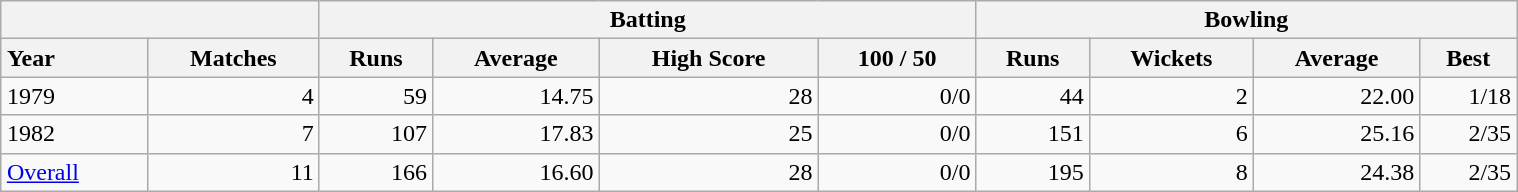<table class="wikitable"  style="margin:1em auto 1em auto; width:80%;">
<tr>
<th colspan=2> </th>
<th colspan=4>Batting</th>
<th colspan=4>Bowling</th>
</tr>
<tr>
<th style="text-align:left;">Year</th>
<th>Matches</th>
<th>Runs</th>
<th>Average</th>
<th>High Score</th>
<th>100 / 50</th>
<th>Runs</th>
<th>Wickets</th>
<th>Average</th>
<th>Best</th>
</tr>
<tr style="text-align:right;">
<td style="text-align:left;">1979</td>
<td>4</td>
<td>59</td>
<td>14.75</td>
<td>28</td>
<td>0/0</td>
<td>44</td>
<td>2</td>
<td>22.00</td>
<td>1/18</td>
</tr>
<tr style="text-align:right;">
<td style="text-align:left;">1982</td>
<td>7</td>
<td>107</td>
<td>17.83</td>
<td>25</td>
<td>0/0</td>
<td>151</td>
<td>6</td>
<td>25.16</td>
<td>2/35</td>
</tr>
<tr style="text-align:right;">
<td style="text-align:left;"><a href='#'>Overall</a></td>
<td>11</td>
<td>166</td>
<td>16.60</td>
<td>28</td>
<td>0/0</td>
<td>195</td>
<td>8</td>
<td>24.38</td>
<td>2/35</td>
</tr>
</table>
